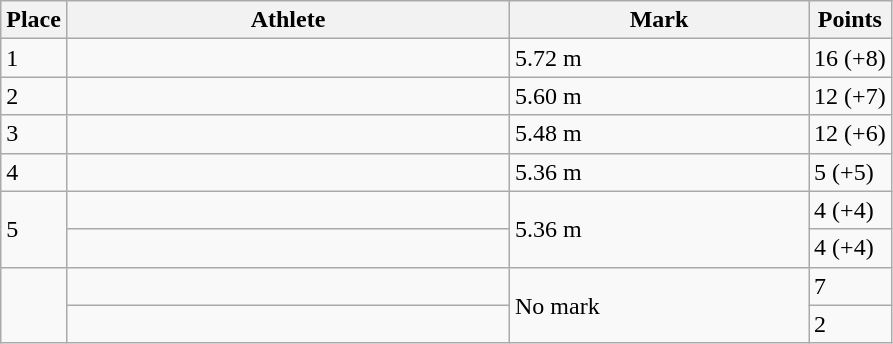<table class="wikitable sortable">
<tr>
<th>Place</th>
<th style="width:18em">Athlete</th>
<th style="width:12em">Mark</th>
<th>Points</th>
</tr>
<tr>
<td>1</td>
<td></td>
<td>5.72 m</td>
<td>16 (+8)</td>
</tr>
<tr>
<td>2</td>
<td></td>
<td>5.60 m</td>
<td>12 (+7)</td>
</tr>
<tr>
<td>3</td>
<td></td>
<td>5.48 m</td>
<td>12 (+6)</td>
</tr>
<tr>
<td>4</td>
<td></td>
<td>5.36 m</td>
<td>5 (+5)</td>
</tr>
<tr>
<td rowspan=2>5</td>
<td></td>
<td rowspan=2>5.36 m</td>
<td>4 (+4)</td>
</tr>
<tr>
<td></td>
<td>4 (+4)</td>
</tr>
<tr>
<td rowspan=2 data-sort-value=7></td>
<td></td>
<td rowspan=2>No mark</td>
<td>7</td>
</tr>
<tr>
<td></td>
<td>2</td>
</tr>
</table>
